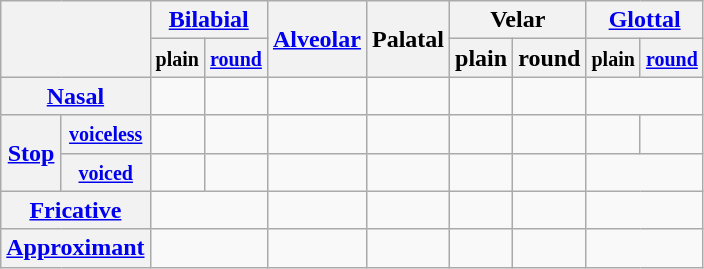<table class=wikitable style=text-align:center>
<tr>
<th colspan=2 rowspan=2></th>
<th colspan=2><a href='#'>Bilabial</a></th>
<th rowspan=2><a href='#'>Alveolar</a></th>
<th rowspan="2">Palatal</th>
<th colspan="2">Velar</th>
<th colspan="2"><a href='#'>Glottal</a></th>
</tr>
<tr>
<th><small>plain</small></th>
<th><small><a href='#'>round</a></small></th>
<th>plain</th>
<th>round</th>
<th><small>plain</small></th>
<th><small><a href='#'>round</a></small></th>
</tr>
<tr>
<th colspan=2><a href='#'>Nasal</a></th>
<td></td>
<td></td>
<td></td>
<td></td>
<td></td>
<td></td>
<td colspan=2></td>
</tr>
<tr>
<th rowspan=2><a href='#'>Stop</a></th>
<th><small><a href='#'>voiceless</a></small></th>
<td></td>
<td></td>
<td></td>
<td></td>
<td></td>
<td></td>
<td></td>
<td></td>
</tr>
<tr>
<th><small><a href='#'>voiced</a></small></th>
<td></td>
<td></td>
<td></td>
<td></td>
<td></td>
<td></td>
<td colspan="2"></td>
</tr>
<tr>
<th colspan=2><a href='#'>Fricative</a></th>
<td colspan=2></td>
<td></td>
<td></td>
<td></td>
<td></td>
<td colspan="2"></td>
</tr>
<tr>
<th colspan=2><a href='#'>Approximant</a></th>
<td colspan=2></td>
<td></td>
<td></td>
<td></td>
<td></td>
<td colspan="2"></td>
</tr>
</table>
